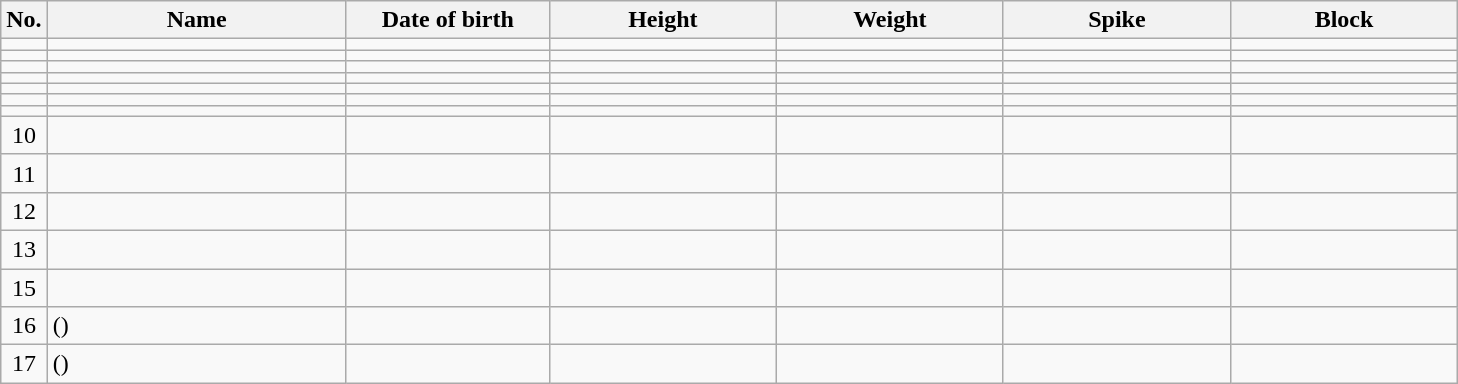<table class="wikitable sortable" style="font-size:100%; text-align:center;">
<tr>
<th>No.</th>
<th style="width:12em">Name</th>
<th style="width:8em">Date of birth</th>
<th style="width:9em">Height</th>
<th style="width:9em">Weight</th>
<th style="width:9em">Spike</th>
<th style="width:9em">Block</th>
</tr>
<tr>
<td></td>
<td align=left> </td>
<td align=right></td>
<td></td>
<td></td>
<td></td>
<td></td>
</tr>
<tr>
<td></td>
<td align=left> </td>
<td align=right></td>
<td></td>
<td></td>
<td></td>
<td></td>
</tr>
<tr>
<td></td>
<td align=left> </td>
<td align=right></td>
<td></td>
<td></td>
<td></td>
<td></td>
</tr>
<tr>
<td></td>
<td align=left> </td>
<td align=right></td>
<td></td>
<td></td>
<td></td>
<td></td>
</tr>
<tr>
<td></td>
<td align=left> </td>
<td align=right></td>
<td></td>
<td></td>
<td></td>
<td></td>
</tr>
<tr>
<td></td>
<td align=left> </td>
<td align=right></td>
<td></td>
<td></td>
<td></td>
<td></td>
</tr>
<tr>
<td></td>
<td align=left> </td>
<td align=right></td>
<td></td>
<td></td>
<td></td>
<td></td>
</tr>
<tr>
<td>10</td>
<td align=left> </td>
<td align=right></td>
<td></td>
<td></td>
<td></td>
<td></td>
</tr>
<tr>
<td>11</td>
<td align=left> </td>
<td align=right></td>
<td></td>
<td></td>
<td></td>
<td></td>
</tr>
<tr>
<td>12</td>
<td align=left> </td>
<td align=right></td>
<td></td>
<td></td>
<td></td>
<td></td>
</tr>
<tr>
<td>13</td>
<td align=left> </td>
<td align=right></td>
<td></td>
<td></td>
<td></td>
<td></td>
</tr>
<tr>
<td>15</td>
<td align=left> </td>
<td align=right></td>
<td></td>
<td></td>
<td></td>
<td></td>
</tr>
<tr>
<td>16</td>
<td align=left>  ()</td>
<td align=right></td>
<td></td>
<td></td>
<td></td>
<td></td>
</tr>
<tr>
<td>17</td>
<td align=left>  ()</td>
<td align=right></td>
<td></td>
<td></td>
<td></td>
<td></td>
</tr>
</table>
